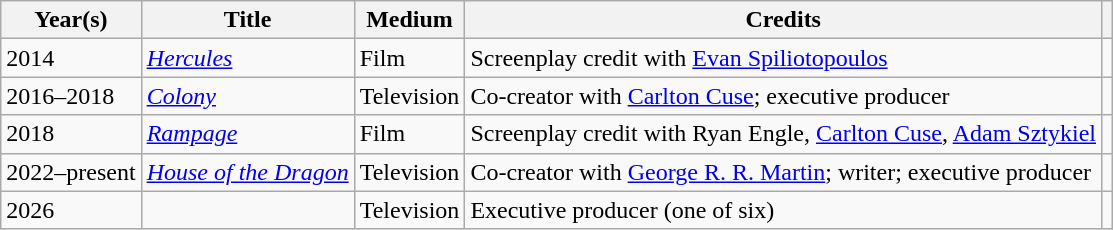<table class="wikitable sortable">
<tr>
<th>Year(s)</th>
<th>Title</th>
<th>Medium</th>
<th class="unsortable">Credits</th>
<th scope="col" class="unsortable"></th>
</tr>
<tr>
<td>2014</td>
<td><em><a href='#'>Hercules</a></em></td>
<td>Film</td>
<td>Screenplay credit with <a href='#'>Evan Spiliotopoulos</a></td>
<td style="text-align:center;"></td>
</tr>
<tr>
<td>2016–2018</td>
<td><em><a href='#'>Colony</a></em></td>
<td>Television</td>
<td>Co-creator with <a href='#'>Carlton Cuse</a>; executive producer</td>
<td style="text-align:center;"></td>
</tr>
<tr>
<td>2018</td>
<td><em><a href='#'>Rampage</a></em></td>
<td>Film</td>
<td>Screenplay credit with Ryan Engle, <a href='#'>Carlton Cuse</a>, <a href='#'>Adam Sztykiel</a></td>
<td style="text-align:center;"></td>
</tr>
<tr>
<td>2022–present</td>
<td><em><a href='#'>House of the Dragon</a></em></td>
<td>Television</td>
<td>Co-creator with <a href='#'>George R. R. Martin</a>; writer; executive producer</td>
<td style="text-align:center;"></td>
</tr>
<tr>
<td>2026</td>
<td><em></em></td>
<td>Television</td>
<td>Executive producer (one of six)</td>
<td style="text-align:center;"></td>
</tr>
</table>
